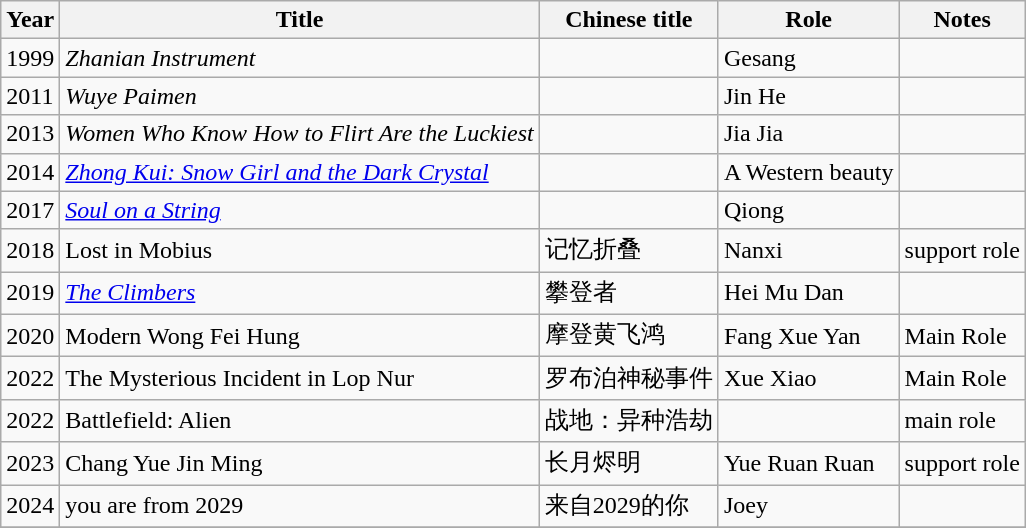<table class="wikitable">
<tr>
<th>Year</th>
<th>Title</th>
<th>Chinese title</th>
<th>Role</th>
<th>Notes</th>
</tr>
<tr>
<td>1999</td>
<td><em>Zhanian Instrument</em></td>
<td></td>
<td>Gesang</td>
<td></td>
</tr>
<tr>
<td>2011</td>
<td><em>Wuye Paimen</em></td>
<td></td>
<td>Jin He</td>
<td></td>
</tr>
<tr>
<td>2013</td>
<td><em>Women Who Know How to Flirt Are the Luckiest</em></td>
<td></td>
<td>Jia Jia</td>
<td></td>
</tr>
<tr>
<td>2014</td>
<td><em><a href='#'>Zhong Kui: Snow Girl and the Dark Crystal</a></em></td>
<td></td>
<td>A Western beauty</td>
<td></td>
</tr>
<tr>
<td>2017</td>
<td><em><a href='#'>Soul on a String</a></em></td>
<td></td>
<td>Qiong</td>
<td></td>
</tr>
<tr>
<td>2018</td>
<td>Lost in Mobius</td>
<td>记忆折叠</td>
<td>Nanxi</td>
<td>support role</td>
</tr>
<tr>
<td>2019</td>
<td><em><a href='#'>The Climbers</a></em></td>
<td>攀登者</td>
<td>Hei Mu Dan</td>
<td></td>
</tr>
<tr>
<td>2020</td>
<td>Modern Wong Fei Hung</td>
<td>摩登黄飞鸿</td>
<td>Fang Xue Yan</td>
<td>Main Role</td>
</tr>
<tr>
<td>2022</td>
<td>The Mysterious Incident in Lop Nur</td>
<td>罗布泊神秘事件</td>
<td>Xue Xiao</td>
<td>Main Role</td>
</tr>
<tr>
<td>2022</td>
<td>Battlefield: Alien</td>
<td>战地：异种浩劫</td>
<td></td>
<td>main role</td>
</tr>
<tr>
<td>2023</td>
<td>Chang Yue Jin Ming  </td>
<td>长月烬明</td>
<td>Yue Ruan Ruan</td>
<td>support role</td>
</tr>
<tr>
<td>2024</td>
<td>you are from 2029</td>
<td>来自2029的你</td>
<td>Joey</td>
<td></td>
</tr>
<tr>
</tr>
</table>
